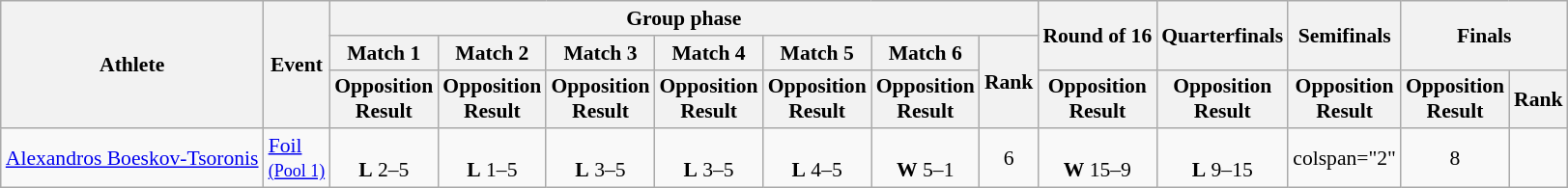<table class="wikitable" style="font-size:90%; text-align:center;">
<tr>
<th rowspan="3">Athlete</th>
<th rowspan="3">Event</th>
<th colspan="7">Group phase</th>
<th rowspan="2">Round of 16</th>
<th rowspan="2">Quarterfinals</th>
<th rowspan="2">Semifinals</th>
<th rowspan="2" colspan="2">Finals</th>
</tr>
<tr>
<th>Match 1</th>
<th>Match 2</th>
<th>Match 3</th>
<th>Match 4</th>
<th>Match 5</th>
<th>Match 6</th>
<th rowspan="2">Rank</th>
</tr>
<tr>
<th>Opposition<br>Result</th>
<th>Opposition<br>Result</th>
<th>Opposition<br>Result</th>
<th>Opposition<br>Result</th>
<th>Opposition<br>Result</th>
<th>Opposition<br>Result</th>
<th>Opposition<br>Result</th>
<th>Opposition<br>Result</th>
<th>Opposition<br>Result</th>
<th>Opposition<br>Result</th>
<th>Rank</th>
</tr>
<tr>
<td style="text-align:left;"><a href='#'>Alexandros Boeskov-Tsoronis</a></td>
<td style="text-align:left;"><a href='#'>Foil</a><br><small><a href='#'>(Pool 1)</a></small></td>
<td><br><strong>L</strong> 2–5</td>
<td><br><strong>L</strong> 1–5</td>
<td><br><strong>L</strong> 3–5</td>
<td><br><strong>L</strong> 3–5</td>
<td><br><strong>L</strong> 4–5</td>
<td><br><strong>W</strong> 5–1</td>
<td>6</td>
<td><br><strong>W</strong> 15–9</td>
<td><br><strong>L</strong> 9–15</td>
<td>colspan="2" </td>
<td>8</td>
</tr>
</table>
